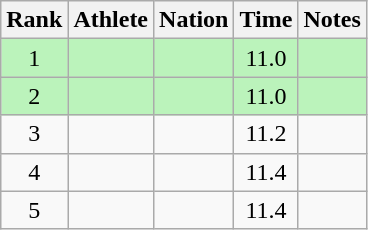<table class="wikitable sortable">
<tr>
<th>Rank</th>
<th>Athlete</th>
<th>Nation</th>
<th>Time</th>
<th>Notes</th>
</tr>
<tr style="background:#bbf3bb;">
<td align=center>1</td>
<td></td>
<td></td>
<td align=center>11.0</td>
<td align=center></td>
</tr>
<tr style="background:#bbf3bb;">
<td align=center>2</td>
<td></td>
<td></td>
<td align=center>11.0</td>
<td align=center></td>
</tr>
<tr>
<td align=center>3</td>
<td></td>
<td></td>
<td align=center>11.2</td>
<td></td>
</tr>
<tr>
<td align=center>4</td>
<td></td>
<td></td>
<td align=center>11.4</td>
<td></td>
</tr>
<tr>
<td align=center>5</td>
<td></td>
<td></td>
<td align=center>11.4</td>
<td></td>
</tr>
</table>
